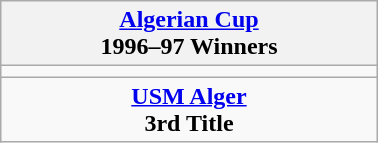<table class="wikitable" style="text-align: center; margin: 0 auto; width: 20%">
<tr>
<th><a href='#'>Algerian Cup</a><br>1996–97 Winners</th>
</tr>
<tr>
<td></td>
</tr>
<tr>
<td><strong><a href='#'>USM Alger</a></strong><br><strong>3rd Title</strong></td>
</tr>
</table>
